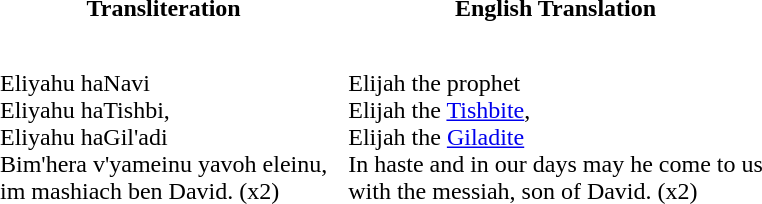<table cellpadding=6>
<tr>
<th>Transliteration</th>
<th>English Translation</th>
</tr>
<tr style="vertical-align:top; white-space:nowrap;">
<td><br>Eliyahu haNavi <br>
Eliyahu haTishbi, <br>
Eliyahu haGil'adi<br>Bim'hera v'yameinu yavoh eleinu, <br>
im mashiach ben David. (x2) <br></td>
<td><br>Elijah the prophet <br>
Elijah the <a href='#'>Tishbite</a>, <br>
Elijah the <a href='#'>Giladite</a><br>In haste and in our days may he come to us <br>
with the messiah, son of David. (x2) <br></td>
</tr>
</table>
